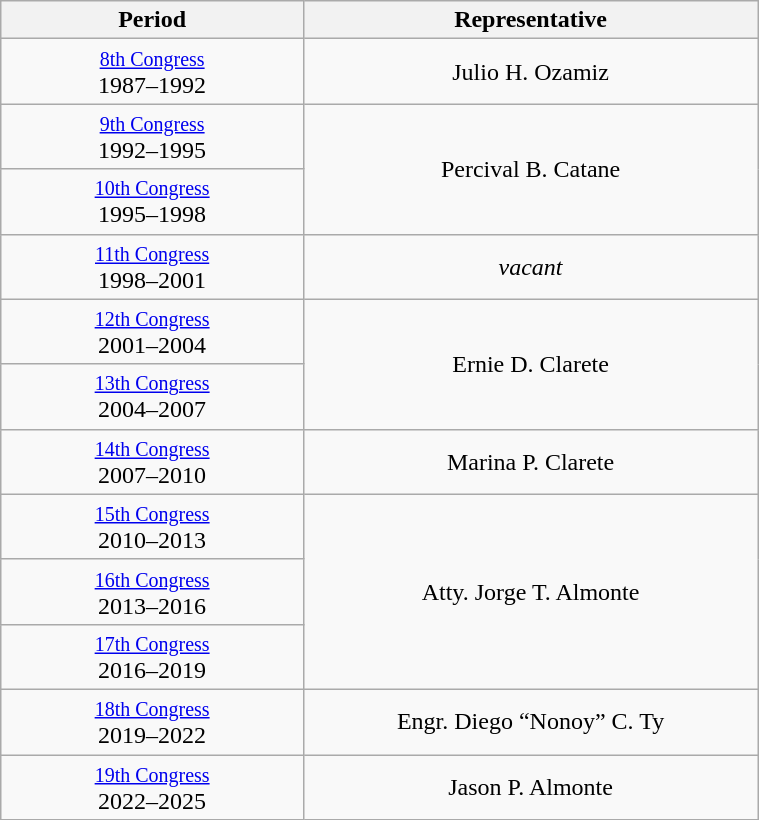<table class="wikitable" style="text-align:center; width:40%;">
<tr>
<th width="40%">Period</th>
<th>Representative</th>
</tr>
<tr>
<td><small><a href='#'>8th Congress</a></small><br>1987–1992</td>
<td>Julio H. Ozamiz</td>
</tr>
<tr>
<td><small><a href='#'>9th Congress</a></small><br>1992–1995</td>
<td rowspan="2">Percival B. Catane</td>
</tr>
<tr>
<td><small><a href='#'>10th Congress</a></small><br>1995–1998</td>
</tr>
<tr>
<td><small><a href='#'>11th Congress</a></small><br>1998–2001</td>
<td><em>vacant</em></td>
</tr>
<tr>
<td><small><a href='#'>12th Congress</a></small><br>2001–2004</td>
<td rowspan="2">Ernie D. Clarete</td>
</tr>
<tr>
<td><small><a href='#'>13th Congress</a></small><br>2004–2007</td>
</tr>
<tr>
<td><small><a href='#'>14th Congress</a></small><br>2007–2010</td>
<td>Marina P. Clarete</td>
</tr>
<tr>
<td><small><a href='#'>15th Congress</a></small><br>2010–2013</td>
<td rowspan="3">Atty. Jorge T. Almonte</td>
</tr>
<tr>
<td><small><a href='#'>16th Congress</a></small><br>2013–2016</td>
</tr>
<tr>
<td><small><a href='#'>17th Congress</a></small><br>2016–2019</td>
</tr>
<tr>
<td><small><a href='#'>18th Congress</a></small><br>2019–2022</td>
<td>Engr. Diego “Nonoy” C. Ty</td>
</tr>
<tr>
<td><small><a href='#'>19th Congress</a></small><br>2022–2025</td>
<td>Jason P. Almonte</td>
</tr>
</table>
